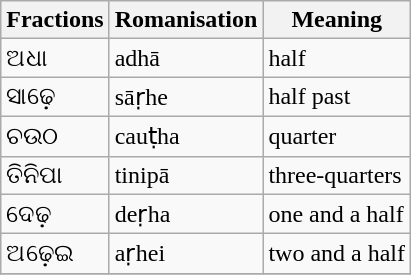<table class=wikitable>
<tr>
<th>Fractions</th>
<th>Romanisation</th>
<th>Meaning</th>
</tr>
<tr>
<td>ଅଧା</td>
<td>adhā</td>
<td>half</td>
</tr>
<tr>
<td>ସାଢ଼େ</td>
<td>sāṛhe</td>
<td>half past</td>
</tr>
<tr>
<td>ଚଉଠ</td>
<td>cauṭha</td>
<td>quarter</td>
</tr>
<tr>
<td>ତିନିପା</td>
<td>tinipā</td>
<td>three-quarters</td>
</tr>
<tr>
<td>ଦେଢ଼</td>
<td>deṛha</td>
<td>one and a half</td>
</tr>
<tr>
<td>ଅଢ଼େଇ</td>
<td>aṛhei</td>
<td>two and a half</td>
</tr>
<tr>
</tr>
</table>
